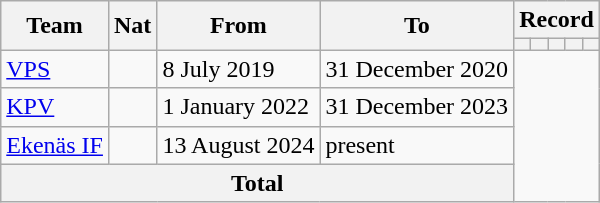<table class="wikitable" style="text-align: center">
<tr>
<th rowspan=2>Team</th>
<th rowspan=2>Nat</th>
<th rowspan=2>From</th>
<th rowspan=2>To</th>
<th colspan=8>Record</th>
</tr>
<tr>
<th></th>
<th></th>
<th></th>
<th></th>
<th></th>
</tr>
<tr>
<td align=left><a href='#'>VPS</a></td>
<td></td>
<td align=left>8 July 2019</td>
<td align=left>31 December 2020<br></td>
</tr>
<tr>
<td align=left><a href='#'>KPV</a></td>
<td></td>
<td align=left>1 January 2022</td>
<td align=left>31 December 2023<br></td>
</tr>
<tr>
<td align=left><a href='#'>Ekenäs IF</a></td>
<td></td>
<td align=left>13 August 2024</td>
<td align=left>present<br></td>
</tr>
<tr>
<th colspan=4>Total<br></th>
</tr>
</table>
